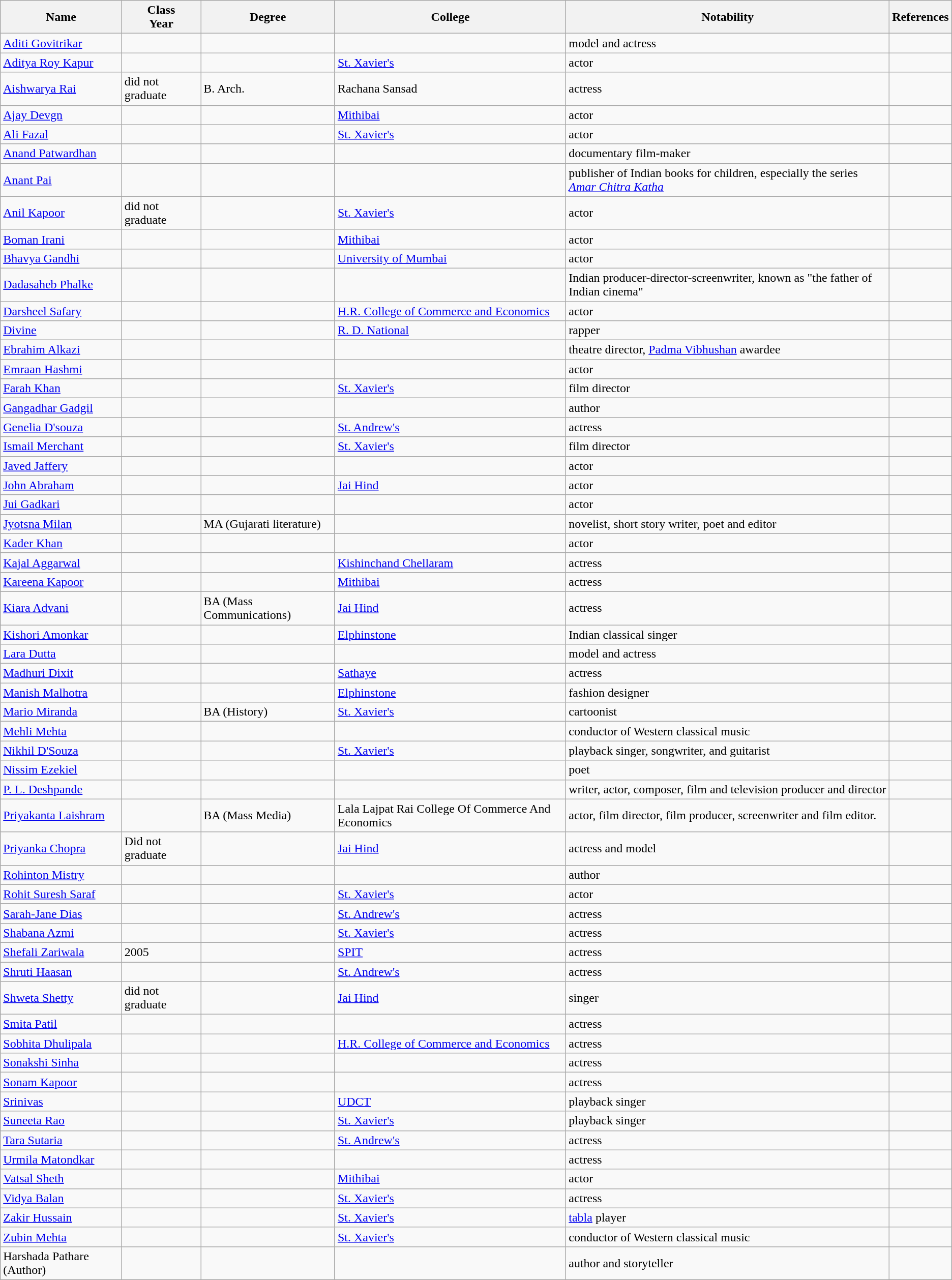<table class="wikitable sortable">
<tr>
<th>Name</th>
<th>Class<br>Year</th>
<th>Degree</th>
<th>College</th>
<th class="unsortable">Notability</th>
<th class="unsortable">References</th>
</tr>
<tr>
<td><a href='#'>Aditi Govitrikar</a></td>
<td></td>
<td></td>
<td></td>
<td>model and actress</td>
<td></td>
</tr>
<tr>
<td><a href='#'>Aditya Roy Kapur</a></td>
<td></td>
<td></td>
<td><a href='#'>St. Xavier's</a></td>
<td>actor</td>
<td></td>
</tr>
<tr>
<td><a href='#'>Aishwarya Rai</a></td>
<td>did not graduate</td>
<td>B. Arch.</td>
<td>Rachana Sansad</td>
<td>actress</td>
<td></td>
</tr>
<tr>
<td><a href='#'>Ajay Devgn</a></td>
<td></td>
<td></td>
<td><a href='#'>Mithibai</a></td>
<td>actor</td>
<td></td>
</tr>
<tr>
<td><a href='#'>Ali Fazal</a></td>
<td></td>
<td></td>
<td><a href='#'>St. Xavier's</a></td>
<td>actor</td>
<td></td>
</tr>
<tr>
<td><a href='#'>Anand Patwardhan</a></td>
<td></td>
<td></td>
<td></td>
<td>documentary film-maker</td>
<td></td>
</tr>
<tr>
<td><a href='#'>Anant Pai</a></td>
<td></td>
<td></td>
<td></td>
<td>publisher of Indian books for children, especially the series <em><a href='#'>Amar Chitra Katha</a></em></td>
<td></td>
</tr>
<tr>
<td><a href='#'>Anil Kapoor</a></td>
<td>did not graduate</td>
<td></td>
<td><a href='#'>St. Xavier's</a></td>
<td>actor</td>
<td></td>
</tr>
<tr>
<td><a href='#'>Boman Irani</a></td>
<td></td>
<td></td>
<td><a href='#'>Mithibai</a></td>
<td>actor</td>
<td></td>
</tr>
<tr>
<td><a href='#'>Bhavya Gandhi</a></td>
<td></td>
<td></td>
<td><a href='#'>University of Mumbai</a></td>
<td>actor</td>
<td></td>
</tr>
<tr>
<td><a href='#'>Dadasaheb Phalke</a></td>
<td></td>
<td></td>
<td></td>
<td>Indian producer-director-screenwriter, known as "the father of Indian cinema"</td>
<td></td>
</tr>
<tr>
<td><a href='#'>Darsheel Safary</a></td>
<td></td>
<td></td>
<td><a href='#'>H.R. College of Commerce and Economics</a></td>
<td>actor</td>
<td></td>
</tr>
<tr>
<td><a href='#'>Divine</a></td>
<td></td>
<td></td>
<td><a href='#'>R. D. National</a></td>
<td>rapper</td>
<td></td>
</tr>
<tr>
<td><a href='#'>Ebrahim Alkazi</a></td>
<td></td>
<td></td>
<td></td>
<td>theatre director, <a href='#'>Padma Vibhushan</a> awardee</td>
<td></td>
</tr>
<tr>
<td><a href='#'>Emraan Hashmi</a></td>
<td></td>
<td></td>
<td></td>
<td>actor</td>
<td></td>
</tr>
<tr>
<td><a href='#'>Farah Khan</a></td>
<td></td>
<td></td>
<td><a href='#'>St. Xavier's</a></td>
<td>film director</td>
<td></td>
</tr>
<tr>
<td><a href='#'>Gangadhar Gadgil</a></td>
<td></td>
<td></td>
<td></td>
<td>author</td>
<td></td>
</tr>
<tr>
<td><a href='#'>Genelia D'souza</a></td>
<td></td>
<td></td>
<td><a href='#'>St. Andrew's</a></td>
<td>actress</td>
<td></td>
</tr>
<tr>
<td><a href='#'>Ismail Merchant</a></td>
<td></td>
<td></td>
<td><a href='#'>St. Xavier's</a></td>
<td>film director</td>
<td></td>
</tr>
<tr>
<td><a href='#'>Javed Jaffery</a></td>
<td></td>
<td></td>
<td></td>
<td>actor</td>
<td></td>
</tr>
<tr>
<td><a href='#'>John Abraham</a></td>
<td></td>
<td></td>
<td><a href='#'>Jai Hind</a></td>
<td>actor</td>
<td></td>
</tr>
<tr>
<td><a href='#'>Jui Gadkari</a></td>
<td></td>
<td></td>
<td></td>
<td>actor</td>
<td></td>
</tr>
<tr>
<td><a href='#'>Jyotsna Milan</a></td>
<td></td>
<td>MA (Gujarati literature)</td>
<td></td>
<td>novelist, short story writer, poet and editor</td>
<td></td>
</tr>
<tr>
<td><a href='#'>Kader Khan</a></td>
<td></td>
<td></td>
<td></td>
<td>actor</td>
<td></td>
</tr>
<tr>
<td><a href='#'>Kajal Aggarwal</a></td>
<td></td>
<td></td>
<td><a href='#'>Kishinchand Chellaram</a></td>
<td>actress</td>
<td></td>
</tr>
<tr>
<td><a href='#'>Kareena Kapoor</a></td>
<td></td>
<td></td>
<td><a href='#'>Mithibai</a></td>
<td>actress</td>
<td></td>
</tr>
<tr>
<td><a href='#'>Kiara Advani</a></td>
<td></td>
<td>BA (Mass Communications)</td>
<td><a href='#'>Jai Hind</a></td>
<td>actress</td>
<td></td>
</tr>
<tr>
<td><a href='#'>Kishori Amonkar</a></td>
<td></td>
<td></td>
<td><a href='#'>Elphinstone</a></td>
<td>Indian classical singer</td>
<td></td>
</tr>
<tr>
<td><a href='#'>Lara Dutta</a></td>
<td></td>
<td></td>
<td></td>
<td>model and actress</td>
<td></td>
</tr>
<tr>
<td><a href='#'>Madhuri Dixit</a></td>
<td></td>
<td></td>
<td><a href='#'>Sathaye</a></td>
<td>actress</td>
<td></td>
</tr>
<tr>
<td><a href='#'>Manish Malhotra</a></td>
<td></td>
<td></td>
<td><a href='#'>Elphinstone</a></td>
<td>fashion designer</td>
<td></td>
</tr>
<tr>
<td><a href='#'>Mario Miranda</a></td>
<td></td>
<td>BA (History)</td>
<td><a href='#'>St. Xavier's</a></td>
<td>cartoonist</td>
<td></td>
</tr>
<tr>
<td><a href='#'>Mehli Mehta</a></td>
<td></td>
<td></td>
<td></td>
<td>conductor of Western classical music</td>
<td></td>
</tr>
<tr>
<td><a href='#'>Nikhil D'Souza</a></td>
<td></td>
<td></td>
<td><a href='#'>St. Xavier's</a></td>
<td>playback singer, songwriter, and guitarist</td>
<td></td>
</tr>
<tr>
<td><a href='#'>Nissim Ezekiel</a></td>
<td></td>
<td></td>
<td></td>
<td>poet</td>
<td></td>
</tr>
<tr>
<td><a href='#'>P. L. Deshpande</a></td>
<td></td>
<td></td>
<td></td>
<td>writer, actor, composer, film and television producer and director</td>
<td></td>
</tr>
<tr>
<td><a href='#'>Priyakanta Laishram</a></td>
<td></td>
<td>BA (Mass Media)</td>
<td>Lala Lajpat Rai College Of Commerce And Economics</td>
<td>actor, film director, film producer, screenwriter and film editor.</td>
<td></td>
</tr>
<tr>
<td><a href='#'>Priyanka Chopra</a></td>
<td>Did not graduate</td>
<td></td>
<td><a href='#'>Jai Hind</a></td>
<td>actress and model</td>
<td></td>
</tr>
<tr>
<td><a href='#'>Rohinton Mistry</a></td>
<td></td>
<td></td>
<td></td>
<td>author</td>
<td></td>
</tr>
<tr>
<td><a href='#'>Rohit Suresh Saraf</a></td>
<td></td>
<td></td>
<td><a href='#'>St. Xavier's</a></td>
<td>actor</td>
<td></td>
</tr>
<tr>
<td><a href='#'>Sarah-Jane Dias</a></td>
<td></td>
<td></td>
<td><a href='#'>St. Andrew's</a></td>
<td>actress</td>
<td></td>
</tr>
<tr>
<td><a href='#'>Shabana Azmi</a></td>
<td></td>
<td></td>
<td><a href='#'>St. Xavier's</a></td>
<td>actress</td>
<td></td>
</tr>
<tr>
<td><a href='#'>Shefali Zariwala</a></td>
<td>2005</td>
<td></td>
<td><a href='#'>SPIT</a></td>
<td>actress</td>
<td></td>
</tr>
<tr>
<td><a href='#'>Shruti Haasan</a></td>
<td></td>
<td></td>
<td><a href='#'>St. Andrew's</a></td>
<td>actress</td>
<td></td>
</tr>
<tr>
<td><a href='#'>Shweta Shetty</a></td>
<td>did not graduate</td>
<td></td>
<td><a href='#'>Jai Hind</a></td>
<td>singer</td>
<td></td>
</tr>
<tr>
<td><a href='#'>Smita Patil</a></td>
<td></td>
<td></td>
<td></td>
<td>actress</td>
<td></td>
</tr>
<tr>
<td><a href='#'>Sobhita Dhulipala</a></td>
<td></td>
<td></td>
<td><a href='#'>H.R. College of Commerce and Economics</a></td>
<td>actress</td>
<td></td>
</tr>
<tr>
<td><a href='#'>Sonakshi Sinha</a></td>
<td></td>
<td></td>
<td></td>
<td>actress</td>
<td></td>
</tr>
<tr>
<td><a href='#'>Sonam Kapoor</a></td>
<td></td>
<td></td>
<td></td>
<td>actress</td>
<td></td>
</tr>
<tr>
<td><a href='#'>Srinivas</a></td>
<td></td>
<td></td>
<td><a href='#'>UDCT</a></td>
<td>playback singer</td>
<td></td>
</tr>
<tr>
<td><a href='#'>Suneeta Rao</a></td>
<td></td>
<td></td>
<td><a href='#'>St. Xavier's</a></td>
<td>playback singer</td>
<td></td>
</tr>
<tr>
<td><a href='#'>Tara Sutaria</a></td>
<td></td>
<td></td>
<td><a href='#'>St. Andrew's</a></td>
<td>actress</td>
<td></td>
</tr>
<tr>
<td><a href='#'>Urmila Matondkar</a></td>
<td></td>
<td></td>
<td></td>
<td>actress</td>
<td></td>
</tr>
<tr>
<td><a href='#'>Vatsal Sheth</a></td>
<td></td>
<td></td>
<td><a href='#'>Mithibai</a></td>
<td>actor</td>
<td></td>
</tr>
<tr>
<td><a href='#'>Vidya Balan</a></td>
<td></td>
<td></td>
<td><a href='#'>St. Xavier's</a></td>
<td>actress</td>
<td></td>
</tr>
<tr>
<td><a href='#'>Zakir Hussain</a></td>
<td></td>
<td></td>
<td><a href='#'>St. Xavier's</a></td>
<td><a href='#'>tabla</a> player</td>
<td></td>
</tr>
<tr>
<td><a href='#'>Zubin Mehta</a></td>
<td></td>
<td></td>
<td><a href='#'>St. Xavier's</a></td>
<td>conductor of Western classical music</td>
<td></td>
</tr>
<tr>
<td>Harshada Pathare (Author)</td>
<td></td>
<td></td>
<td></td>
<td>author and storyteller</td>
<td></td>
</tr>
</table>
